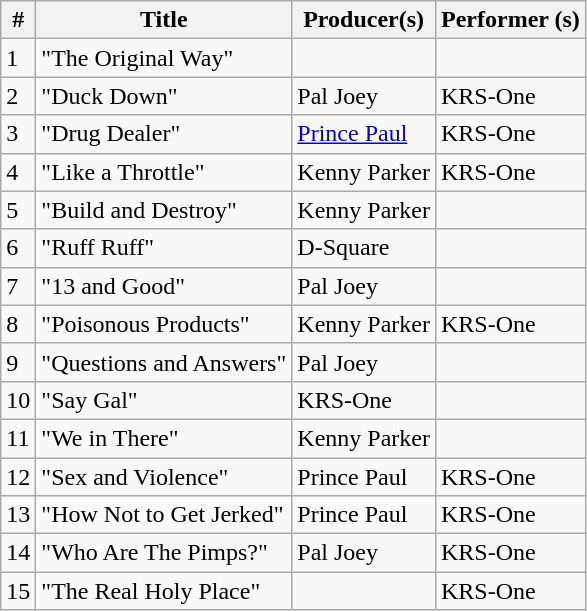<table class="wikitable">
<tr>
<th style="text-align:center;">#</th>
<th style="text-align:center;">Title</th>
<th style="text-align:center;">Producer(s)</th>
<th style="text-align:center;">Performer (s)</th>
</tr>
<tr>
<td>1</td>
<td>"The Original Way"</td>
<td></td>
<td></td>
</tr>
<tr>
<td>2</td>
<td>"Duck Down"</td>
<td>Pal Joey</td>
<td>KRS-One</td>
</tr>
<tr>
<td>3</td>
<td>"Drug Dealer"</td>
<td><a href='#'>Prince Paul</a></td>
<td>KRS-One</td>
</tr>
<tr>
<td>4</td>
<td>"Like a Throttle"</td>
<td>Kenny Parker</td>
<td>KRS-One</td>
</tr>
<tr>
<td>5</td>
<td>"Build and Destroy"</td>
<td>Kenny Parker</td>
<td></td>
</tr>
<tr>
<td>6</td>
<td>"Ruff Ruff"</td>
<td>D-Square</td>
<td></td>
</tr>
<tr>
<td>7</td>
<td>"13 and Good"</td>
<td>Pal Joey</td>
<td></td>
</tr>
<tr>
<td>8</td>
<td>"Poisonous Products"</td>
<td>Kenny Parker</td>
<td>KRS-One</td>
</tr>
<tr>
<td>9</td>
<td>"Questions and Answers"</td>
<td>Pal Joey</td>
<td></td>
</tr>
<tr>
<td>10</td>
<td>"Say Gal"</td>
<td>KRS-One</td>
<td></td>
</tr>
<tr>
<td>11</td>
<td>"We in There"</td>
<td>Kenny Parker</td>
<td></td>
</tr>
<tr>
<td>12</td>
<td>"Sex and Violence"</td>
<td>Prince Paul</td>
<td>KRS-One</td>
</tr>
<tr>
<td>13</td>
<td>"How Not to Get Jerked"</td>
<td>Prince Paul</td>
<td>KRS-One</td>
</tr>
<tr>
<td>14</td>
<td>"Who Are The Pimps?"</td>
<td>Pal Joey</td>
<td>KRS-One</td>
</tr>
<tr>
<td>15</td>
<td>"The Real Holy Place"</td>
<td></td>
<td>KRS-One</td>
</tr>
</table>
